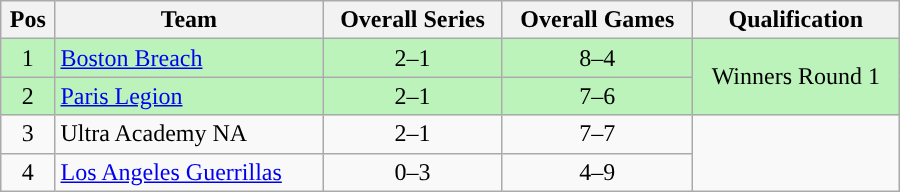<table class="wikitable" width="600px" style="text-align:center">
<tr>
<th>Pos</th>
<th>Team</th>
<th>Overall Series</th>
<th>Overall Games</th>
<th>Qualification</th>
</tr>
<tr style="background:#BBF3BB">
<td>1</td>
<td style="text-align:left"><a href='#'>Boston Breach</a></td>
<td>2–1</td>
<td>8–4</td>
<td rowspan="2">Winners Round 1</td>
</tr>
<tr style="background:#BBF3BB">
<td>2</td>
<td style="text-align:left"><a href='#'>Paris Legion</a></td>
<td>2–1</td>
<td>7–6</td>
</tr>
<tr>
<td>3</td>
<td style="text-align:left;">Ultra Academy NA</td>
<td>2–1</td>
<td>7–7</td>
</tr>
<tr>
<td>4</td>
<td style="text-align:left;"><a href='#'>Los Angeles Guerrillas</a></td>
<td>0–3</td>
<td>4–9</td>
</tr>
</table>
